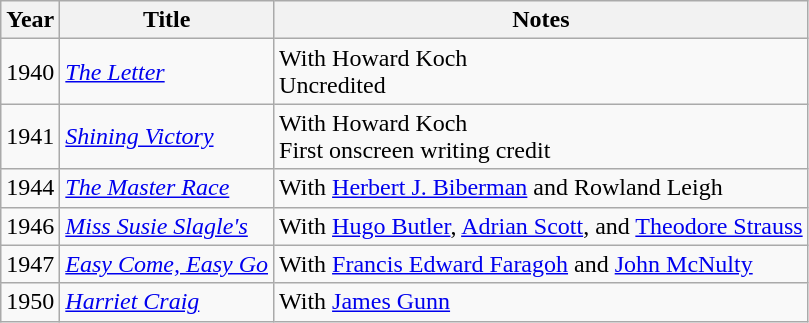<table class="wikitable sortable">
<tr>
<th>Year</th>
<th>Title</th>
<th class="unsortable">Notes</th>
</tr>
<tr>
<td>1940</td>
<td><em><a href='#'>The Letter</a></em></td>
<td>With Howard Koch<br>Uncredited</td>
</tr>
<tr>
<td>1941</td>
<td><em><a href='#'>Shining Victory</a></em></td>
<td>With Howard Koch<br>First onscreen writing credit</td>
</tr>
<tr>
<td>1944</td>
<td><em><a href='#'>The Master Race</a></em></td>
<td>With <a href='#'>Herbert J. Biberman</a> and Rowland Leigh</td>
</tr>
<tr>
<td>1946</td>
<td><em><a href='#'>Miss Susie Slagle's</a></em></td>
<td>With <a href='#'>Hugo Butler</a>, <a href='#'>Adrian Scott</a>, and <a href='#'>Theodore Strauss</a></td>
</tr>
<tr>
<td>1947</td>
<td><em><a href='#'>Easy Come, Easy Go</a></em></td>
<td>With <a href='#'>Francis Edward Faragoh</a> and <a href='#'>John McNulty</a></td>
</tr>
<tr>
<td>1950</td>
<td><em><a href='#'>Harriet Craig</a></em></td>
<td>With <a href='#'>James Gunn</a></td>
</tr>
</table>
